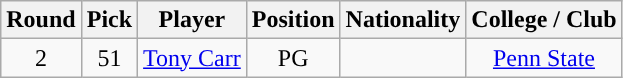<table class="wikitable sortable sortable">
<tr>
<th style="background:#">Round</th>
<th style="background:#">Pick</th>
<th style="background:#">Player</th>
<th style="background:#">Position</th>
<th style="background:#">Nationality</th>
<th style="background:#">College / Club</th>
</tr>
<tr style="text-align: center">
<td>2</td>
<td>51</td>
<td><a href='#'>Tony Carr</a></td>
<td>PG</td>
<td></td>
<td><a href='#'>Penn State</a></td>
</tr>
</table>
